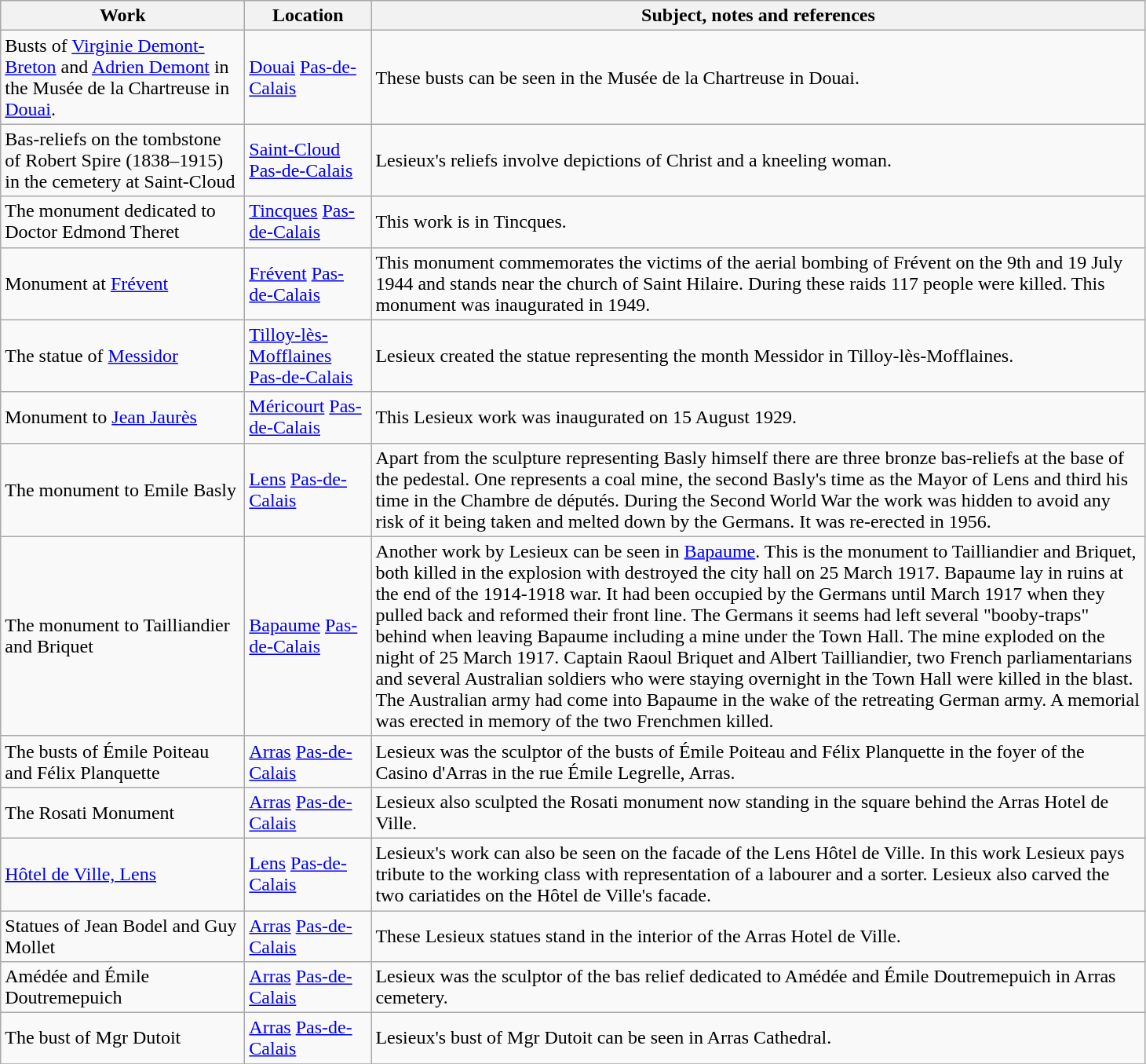<table class="wikitable sortable">
<tr>
<th style="width:200px">Work</th>
<th style="width:100px">Location</th>
<th style="width:650px" class="unsortable">Subject, notes and references</th>
</tr>
<tr>
<td>Busts of <a href='#'>Virginie Demont-Breton</a> and <a href='#'>Adrien Demont</a> in the Musée de la Chartreuse in <a href='#'>Douai</a>.</td>
<td><a href='#'>Douai</a> <a href='#'>Pas-de-Calais</a></td>
<td>These busts can be seen in the Musée de la Chartreuse in Douai.</td>
</tr>
<tr>
<td>Bas-reliefs on the tombstone of Robert Spire (1838–1915) in the cemetery at Saint-Cloud</td>
<td><a href='#'>Saint-Cloud</a> <a href='#'>Pas-de-Calais</a></td>
<td>Lesieux's reliefs involve depictions of Christ and a kneeling woman.</td>
</tr>
<tr>
<td>The monument dedicated to Doctor Edmond Theret</td>
<td><a href='#'>Tincques</a>  <a href='#'>Pas-de-Calais</a></td>
<td>This work is in Tincques.</td>
</tr>
<tr>
<td>Monument at <a href='#'>Frévent</a></td>
<td><a href='#'>Frévent</a> <a href='#'>Pas-de-Calais</a></td>
<td>This monument commemorates the victims of the aerial bombing of Frévent on the 9th and 19 July 1944 and stands near the church of Saint Hilaire. During these raids 117 people were killed. This monument was inaugurated in 1949.</td>
</tr>
<tr>
<td>The statue of <a href='#'>Messidor</a></td>
<td><a href='#'>Tilloy-lès-Mofflaines</a> <a href='#'>Pas-de-Calais</a></td>
<td>Lesieux created the statue representing the month Messidor in Tilloy-lès-Mofflaines.</td>
</tr>
<tr>
<td>Monument to <a href='#'>Jean Jaurès</a></td>
<td><a href='#'>Méricourt</a> <a href='#'>Pas-de-Calais</a></td>
<td>This Lesieux work was inaugurated on 15 August 1929.</td>
</tr>
<tr>
<td>The monument to Emile Basly</td>
<td><a href='#'>Lens</a>  <a href='#'>Pas-de-Calais</a></td>
<td>Apart from the sculpture representing Basly himself there are three bronze bas-reliefs at the base of the pedestal. One represents a coal mine, the second Basly's time as the Mayor of Lens and third his time in the Chambre de députés. During the Second World War the work was hidden to avoid any risk of it being taken and melted down by the Germans. It was re-erected in  1956.</td>
</tr>
<tr>
<td>The monument to Tailliandier and Briquet</td>
<td><a href='#'>Bapaume</a> <a href='#'>Pas-de-Calais</a></td>
<td>Another work by Lesieux can be seen in <a href='#'>Bapaume</a>. This is the monument to Tailliandier and Briquet, both killed in the explosion with destroyed the city hall on 25 March 1917. Bapaume lay in ruins at the end of the 1914-1918 war. It had been occupied by the Germans until March 1917 when they pulled back and reformed their front line. The Germans it seems had left several "booby-traps" behind when leaving Bapaume including a mine under the Town Hall. The mine exploded on the night of 25 March 1917. Captain Raoul Briquet and Albert Tailliandier, two French parliamentarians and several Australian soldiers who were staying overnight in the Town Hall were killed in the blast. The Australian army had come into Bapaume in the wake of the retreating German army. A memorial was erected in memory of the two Frenchmen killed.</td>
</tr>
<tr>
<td>The busts of Émile Poiteau and Félix Planquette</td>
<td><a href='#'>Arras</a> <a href='#'>Pas-de-Calais</a></td>
<td>Lesieux was the sculptor of the busts of Émile Poiteau and Félix Planquette in the foyer of the Casino d'Arras in the rue Émile Legrelle, Arras.</td>
</tr>
<tr>
<td>The Rosati Monument</td>
<td><a href='#'>Arras</a> <a href='#'>Pas-de-Calais</a></td>
<td>Lesieux also sculpted the Rosati monument now standing in the square behind the Arras Hotel de Ville.</td>
</tr>
<tr>
<td><a href='#'>Hôtel de Ville, Lens</a></td>
<td><a href='#'>Lens</a>  <a href='#'>Pas-de-Calais</a></td>
<td>Lesieux's work can also be seen on the facade of the Lens Hôtel de Ville. In this work Lesieux pays tribute to the working class with representation of a labourer and a sorter. Lesieux also carved the two cariatides on the Hôtel de Ville's facade.</td>
</tr>
<tr>
<td>Statues of Jean Bodel and Guy Mollet</td>
<td><a href='#'>Arras</a> <a href='#'>Pas-de-Calais</a></td>
<td>These Lesieux statues stand in the interior of the Arras Hotel de Ville.</td>
</tr>
<tr>
<td>Amédée and Émile Doutremepuich</td>
<td><a href='#'>Arras</a>  <a href='#'>Pas-de-Calais</a></td>
<td>Lesieux was the sculptor of the bas relief dedicated to Amédée and Émile Doutremepuich in Arras cemetery.</td>
</tr>
<tr>
<td>The bust of Mgr Dutoit</td>
<td><a href='#'>Arras</a> <a href='#'>Pas-de-Calais</a></td>
<td>Lesieux's bust of Mgr Dutoit can be seen in Arras Cathedral.</td>
</tr>
<tr>
</tr>
</table>
